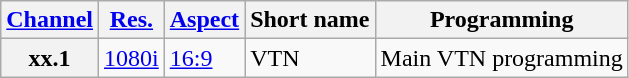<table class="wikitable">
<tr>
<th><a href='#'>Channel</a></th>
<th><a href='#'>Res.</a></th>
<th><a href='#'>Aspect</a></th>
<th>Short name</th>
<th>Programming</th>
</tr>
<tr>
<th scope="row">xx.1</th>
<td><a href='#'>1080i</a></td>
<td><a href='#'>16:9</a></td>
<td>VTN</td>
<td>Main VTN programming</td>
</tr>
</table>
